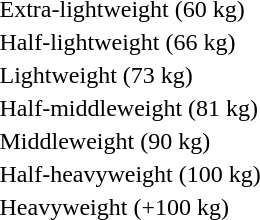<table>
<tr>
<td rowspan=2>Extra-lightweight (60 kg)<br></td>
<td rowspan=2></td>
<td rowspan=2></td>
<td></td>
</tr>
<tr>
<td></td>
</tr>
<tr>
<td rowspan=2>Half-lightweight (66 kg)<br></td>
<td rowspan=2></td>
<td rowspan=2></td>
<td></td>
</tr>
<tr>
<td></td>
</tr>
<tr>
<td rowspan=2>Lightweight (73 kg)<br></td>
<td rowspan=2></td>
<td rowspan=2></td>
<td></td>
</tr>
<tr>
<td></td>
</tr>
<tr>
<td rowspan=2>Half-middleweight (81 kg)<br></td>
<td rowspan=2></td>
<td rowspan=2></td>
<td></td>
</tr>
<tr>
<td></td>
</tr>
<tr>
<td rowspan=2>Middleweight (90 kg)<br></td>
<td rowspan=2></td>
<td rowspan=2></td>
<td></td>
</tr>
<tr>
<td></td>
</tr>
<tr>
<td rowspan=2>Half-heavyweight (100 kg)<br></td>
<td rowspan=2></td>
<td rowspan=2></td>
<td></td>
</tr>
<tr>
<td></td>
</tr>
<tr>
<td rowspan=2>Heavyweight (+100 kg)<br></td>
<td rowspan=2></td>
<td rowspan=2></td>
<td></td>
</tr>
<tr>
<td></td>
</tr>
</table>
